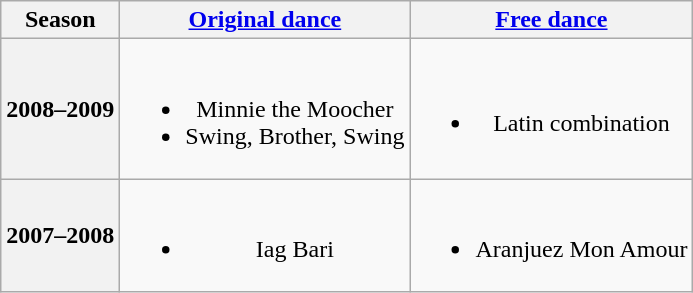<table class=wikitable style=text-align:center>
<tr>
<th>Season</th>
<th><a href='#'>Original dance</a></th>
<th><a href='#'>Free dance</a></th>
</tr>
<tr>
<th>2008–2009 <br> </th>
<td><br><ul><li>Minnie the Moocher</li><li>Swing, Brother, Swing</li></ul></td>
<td><br><ul><li>Latin combination</li></ul></td>
</tr>
<tr>
<th>2007–2008 <br> </th>
<td><br><ul><li>Iag Bari <br></li></ul></td>
<td><br><ul><li>Aranjuez Mon Amour <br></li></ul></td>
</tr>
</table>
